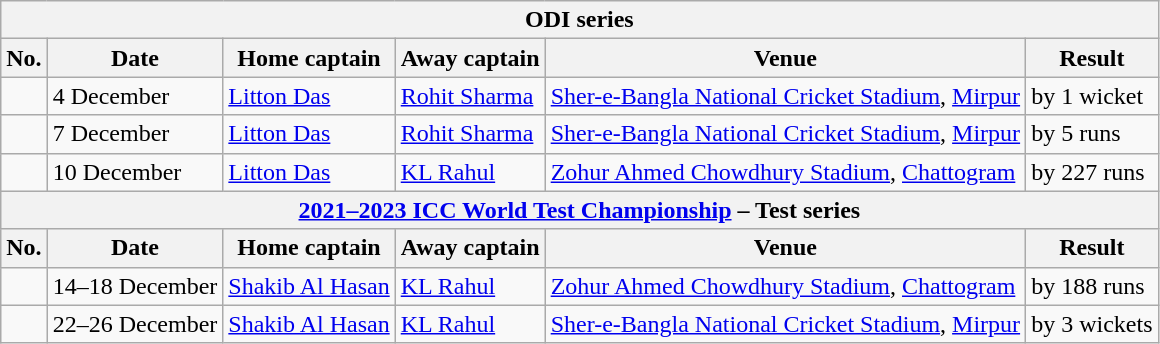<table class="wikitable">
<tr>
<th colspan="9">ODI series</th>
</tr>
<tr>
<th>No.</th>
<th>Date</th>
<th>Home captain</th>
<th>Away captain</th>
<th>Venue</th>
<th>Result</th>
</tr>
<tr>
<td></td>
<td>4 December</td>
<td><a href='#'>Litton Das</a></td>
<td><a href='#'>Rohit Sharma</a></td>
<td><a href='#'>Sher-e-Bangla National Cricket Stadium</a>, <a href='#'>Mirpur</a></td>
<td> by 1 wicket</td>
</tr>
<tr>
<td></td>
<td>7 December</td>
<td><a href='#'>Litton Das</a></td>
<td><a href='#'>Rohit Sharma</a></td>
<td><a href='#'>Sher-e-Bangla National Cricket Stadium</a>, <a href='#'>Mirpur</a></td>
<td> by 5 runs</td>
</tr>
<tr>
<td></td>
<td>10 December</td>
<td><a href='#'>Litton Das</a></td>
<td><a href='#'>KL Rahul</a></td>
<td><a href='#'>Zohur Ahmed Chowdhury Stadium</a>, <a href='#'>Chattogram</a></td>
<td> by 227 runs</td>
</tr>
<tr>
<th colspan="9"><a href='#'>2021–2023 ICC World Test Championship</a> – Test series</th>
</tr>
<tr>
<th>No.</th>
<th>Date</th>
<th>Home captain</th>
<th>Away captain</th>
<th>Venue</th>
<th>Result</th>
</tr>
<tr>
<td></td>
<td>14–18 December</td>
<td><a href='#'>Shakib Al Hasan</a></td>
<td><a href='#'>KL Rahul</a></td>
<td><a href='#'>Zohur Ahmed Chowdhury Stadium</a>, <a href='#'>Chattogram</a></td>
<td> by 188 runs</td>
</tr>
<tr>
<td></td>
<td>22–26 December</td>
<td><a href='#'>Shakib Al Hasan</a></td>
<td><a href='#'>KL Rahul</a></td>
<td><a href='#'>Sher-e-Bangla National Cricket Stadium</a>, <a href='#'>Mirpur</a></td>
<td> by 3 wickets</td>
</tr>
</table>
